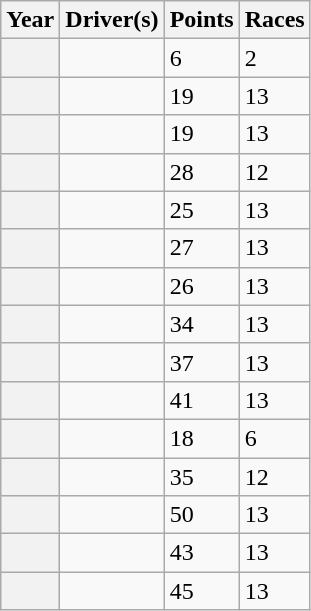<table class="wikitable">
<tr>
<th scope=col>Year</th>
<th scope=col>Driver(s)</th>
<th scope=col>Points</th>
<th scope=col>Races</th>
</tr>
<tr>
<th></th>
<td></td>
<td>6</td>
<td>2</td>
</tr>
<tr>
<th></th>
<td></td>
<td>19</td>
<td>13</td>
</tr>
<tr>
<th></th>
<td></td>
<td>19</td>
<td>13</td>
</tr>
<tr>
<th></th>
<td></td>
<td>28</td>
<td>12</td>
</tr>
<tr>
<th></th>
<td></td>
<td>25</td>
<td>13</td>
</tr>
<tr>
<th></th>
<td></td>
<td>27</td>
<td>13</td>
</tr>
<tr>
<th></th>
<td></td>
<td>26</td>
<td>13</td>
</tr>
<tr>
<th></th>
<td><br></td>
<td>34</td>
<td>13</td>
</tr>
<tr>
<th></th>
<td></td>
<td>37</td>
<td>13</td>
</tr>
<tr>
<th></th>
<td></td>
<td>41</td>
<td>13</td>
</tr>
<tr>
<th></th>
<td><br></td>
<td>18</td>
<td>6</td>
</tr>
<tr>
<th></th>
<td></td>
<td>35</td>
<td>12</td>
</tr>
<tr>
<th></th>
<td></td>
<td>50</td>
<td>13</td>
</tr>
<tr>
<th></th>
<td></td>
<td>43</td>
<td>13</td>
</tr>
<tr>
<th></th>
<td></td>
<td>45</td>
<td>13</td>
</tr>
</table>
